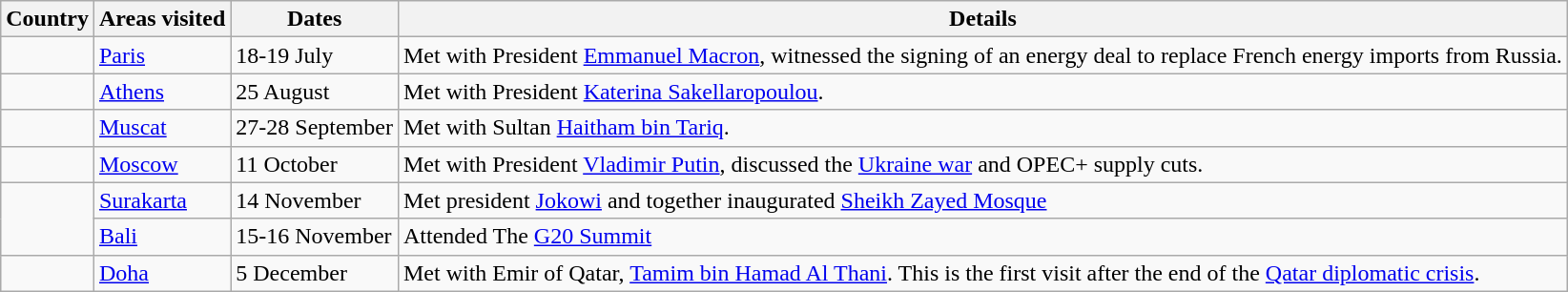<table class="wikitable sortable">
<tr>
<th>Country</th>
<th>Areas visited</th>
<th>Dates</th>
<th>Details</th>
</tr>
<tr>
<td></td>
<td><a href='#'>Paris</a></td>
<td>18-19 July</td>
<td>Met with President <a href='#'>Emmanuel Macron</a>, witnessed the signing of an energy deal to replace French energy imports from Russia.</td>
</tr>
<tr>
<td></td>
<td><a href='#'>Athens</a></td>
<td>25 August</td>
<td>Met with President <a href='#'>Katerina Sakellaropoulou</a>.</td>
</tr>
<tr>
<td></td>
<td><a href='#'>Muscat</a></td>
<td>27-28 September</td>
<td>Met with Sultan <a href='#'>Haitham bin Tariq</a>.</td>
</tr>
<tr>
<td></td>
<td><a href='#'>Moscow</a></td>
<td>11 October</td>
<td>Met with President <a href='#'>Vladimir Putin</a>, discussed the <a href='#'>Ukraine war</a> and OPEC+ supply cuts.</td>
</tr>
<tr>
<td rowspan="2"></td>
<td><a href='#'>Surakarta</a></td>
<td>14 November</td>
<td>Met president <a href='#'>Jokowi</a> and together inaugurated <a href='#'>Sheikh Zayed Mosque</a></td>
</tr>
<tr>
<td><a href='#'>Bali</a></td>
<td>15-16 November</td>
<td>Attended The <a href='#'>G20 Summit</a></td>
</tr>
<tr>
<td></td>
<td><a href='#'>Doha</a></td>
<td>5 December</td>
<td>Met with Emir of Qatar, <a href='#'>Tamim bin Hamad Al Thani</a>. This is the first visit after the end of the <a href='#'>Qatar diplomatic crisis</a>.</td>
</tr>
</table>
